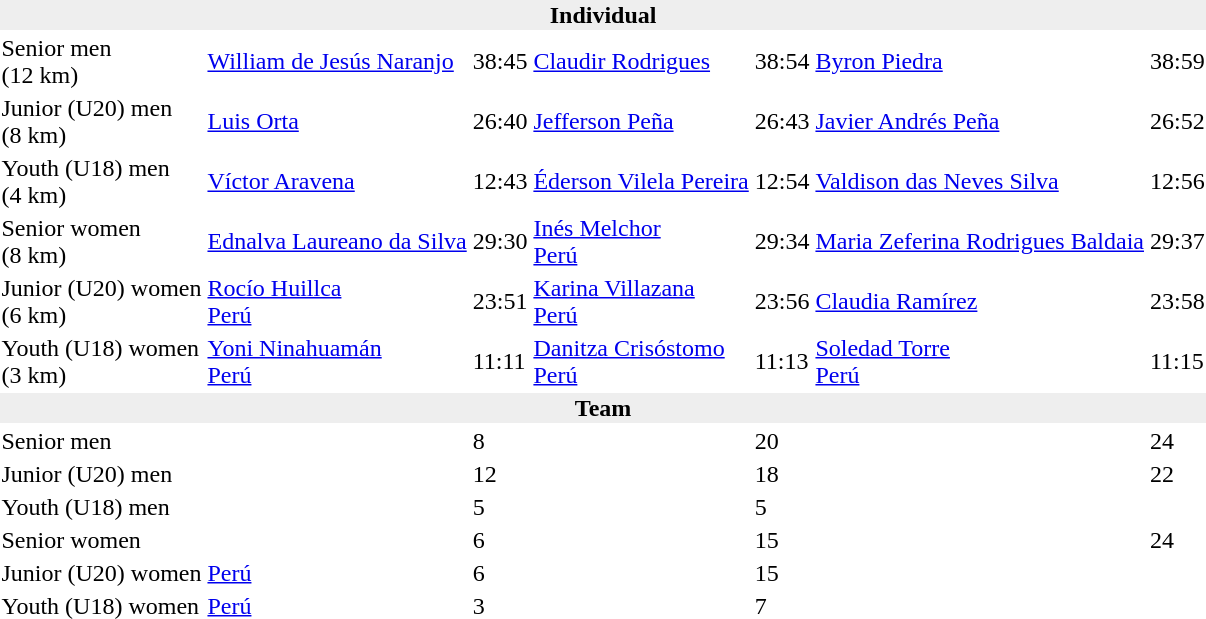<table>
<tr>
<td colspan=7 bgcolor=#eeeeee style=text-align:center;><strong>Individual</strong></td>
</tr>
<tr>
<td>Senior men<br>(12 km)</td>
<td><a href='#'>William de Jesús Naranjo</a><br></td>
<td>38:45</td>
<td><a href='#'>Claudir Rodrigues</a><br></td>
<td>38:54</td>
<td><a href='#'>Byron Piedra</a><br></td>
<td>38:59</td>
</tr>
<tr>
<td>Junior (U20) men<br>(8 km)</td>
<td><a href='#'>Luis Orta</a><br></td>
<td>26:40</td>
<td><a href='#'>Jefferson Peña</a><br></td>
<td>26:43</td>
<td><a href='#'>Javier Andrés Peña</a><br></td>
<td>26:52</td>
</tr>
<tr>
<td>Youth (U18) men<br>(4 km)</td>
<td><a href='#'>Víctor Aravena</a><br></td>
<td>12:43</td>
<td><a href='#'>Éderson Vilela Pereira</a><br></td>
<td>12:54</td>
<td><a href='#'>Valdison das Neves Silva</a><br></td>
<td>12:56</td>
</tr>
<tr>
<td>Senior women<br>(8 km)</td>
<td><a href='#'>Ednalva Laureano da Silva</a><br></td>
<td>29:30</td>
<td><a href='#'>Inés Melchor</a><br> <a href='#'>Perú</a></td>
<td>29:34</td>
<td><a href='#'>Maria Zeferina Rodrigues Baldaia</a><br></td>
<td>29:37</td>
</tr>
<tr>
<td>Junior (U20) women<br>(6 km)</td>
<td><a href='#'>Rocío Huillca</a><br> <a href='#'>Perú</a></td>
<td>23:51</td>
<td><a href='#'>Karina Villazana</a><br> <a href='#'>Perú</a></td>
<td>23:56</td>
<td><a href='#'>Claudia Ramírez</a><br></td>
<td>23:58</td>
</tr>
<tr>
<td>Youth (U18) women<br>(3 km)</td>
<td><a href='#'>Yoni Ninahuamán</a><br> <a href='#'>Perú</a></td>
<td>11:11</td>
<td><a href='#'>Danitza Crisóstomo</a><br> <a href='#'>Perú</a></td>
<td>11:13</td>
<td><a href='#'>Soledad Torre</a><br> <a href='#'>Perú</a></td>
<td>11:15</td>
</tr>
<tr>
<td colspan=7 bgcolor=#eeeeee style=text-align:center;><strong>Team</strong></td>
</tr>
<tr>
<td>Senior men</td>
<td></td>
<td>8</td>
<td></td>
<td>20</td>
<td></td>
<td>24</td>
</tr>
<tr>
<td>Junior (U20) men</td>
<td></td>
<td>12</td>
<td></td>
<td>18</td>
<td></td>
<td>22</td>
</tr>
<tr>
<td>Youth (U18) men</td>
<td></td>
<td>5</td>
<td></td>
<td>5</td>
<td></td>
<td></td>
</tr>
<tr>
<td>Senior women</td>
<td></td>
<td>6</td>
<td></td>
<td>15</td>
<td></td>
<td>24</td>
</tr>
<tr>
<td>Junior (U20) women</td>
<td> <a href='#'>Perú</a></td>
<td>6</td>
<td></td>
<td>15</td>
<td></td>
<td></td>
</tr>
<tr>
<td>Youth (U18) women</td>
<td> <a href='#'>Perú</a></td>
<td>3</td>
<td></td>
<td>7</td>
<td></td>
<td></td>
</tr>
</table>
